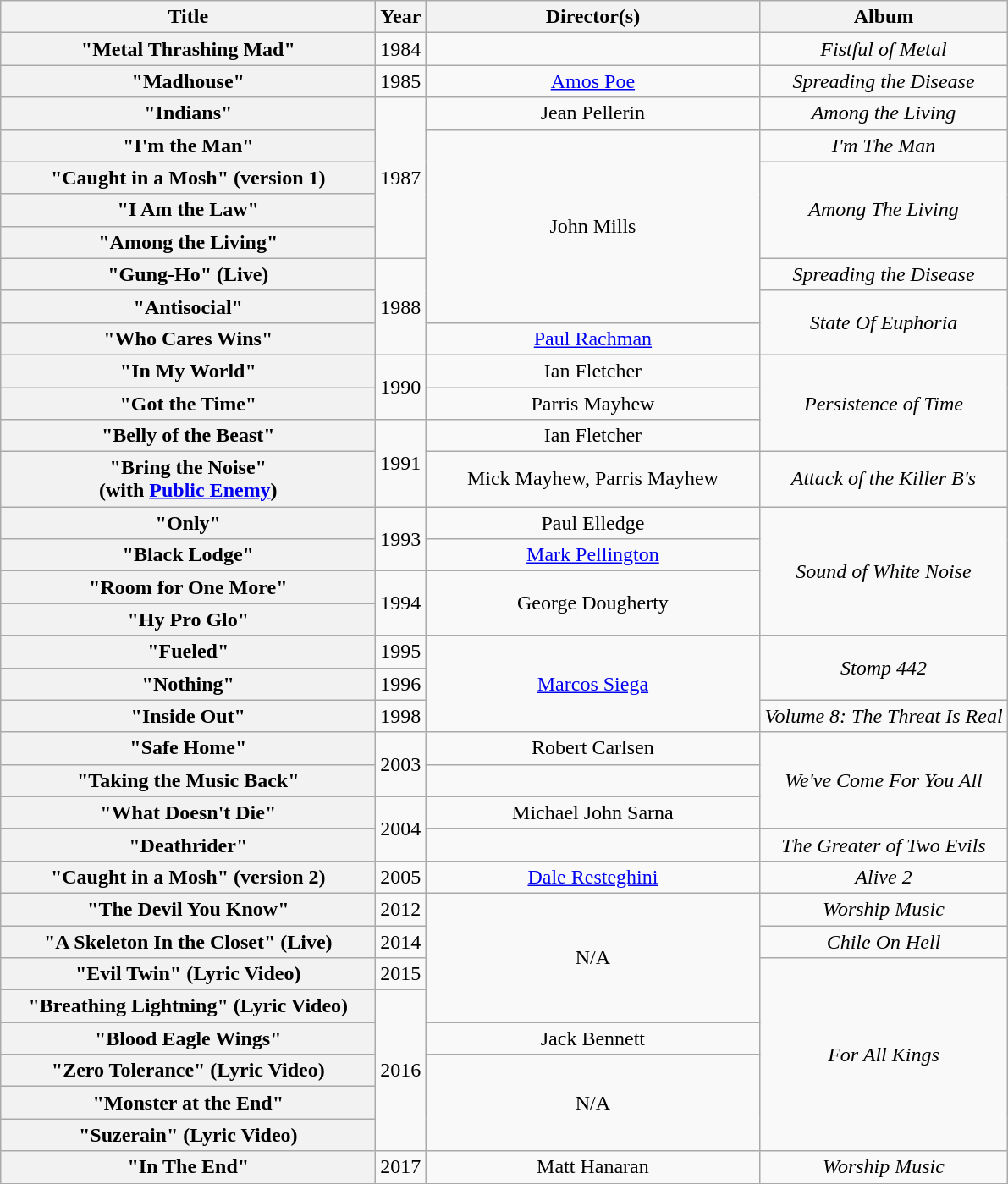<table class="wikitable plainrowheaders" style="text-align:center;">
<tr>
<th scope="col" style="width:18em;">Title</th>
<th scope="col">Year</th>
<th scope="col" style="width:16em;">Director(s)</th>
<th>Album</th>
</tr>
<tr>
<th scope="row">"Metal Thrashing Mad"</th>
<td>1984</td>
<td></td>
<td><em>Fistful of Metal</em></td>
</tr>
<tr>
<th scope="row">"Madhouse"</th>
<td>1985</td>
<td><a href='#'>Amos Poe</a></td>
<td><em>Spreading the Disease</em></td>
</tr>
<tr>
<th scope="row">"Indians"</th>
<td rowspan="5">1987</td>
<td>Jean Pellerin</td>
<td><em>Among the Living</em></td>
</tr>
<tr>
<th scope="row">"I'm the Man"</th>
<td rowspan="6">John Mills</td>
<td><em>I'm The Man</em></td>
</tr>
<tr>
<th scope="row">"Caught in a Mosh" (version 1)</th>
<td rowspan="3"><em>Among The Living</em></td>
</tr>
<tr>
<th scope="row">"I Am the Law"</th>
</tr>
<tr>
<th scope="row">"Among the Living"</th>
</tr>
<tr>
<th scope="row">"Gung-Ho" (Live)</th>
<td rowspan="3">1988</td>
<td><em>Spreading the Disease</em></td>
</tr>
<tr>
<th scope="row">"Antisocial"</th>
<td rowspan="2"><em>State Of Euphoria</em></td>
</tr>
<tr>
<th scope="row">"Who Cares Wins"</th>
<td><a href='#'>Paul Rachman</a></td>
</tr>
<tr>
<th scope="row">"In My World"</th>
<td rowspan="2">1990</td>
<td>Ian Fletcher</td>
<td rowspan="3"><em>Persistence of Time</em></td>
</tr>
<tr>
<th scope="row">"Got the Time"</th>
<td>Parris Mayhew</td>
</tr>
<tr>
<th scope="row">"Belly of the Beast"</th>
<td rowspan="2">1991</td>
<td>Ian Fletcher</td>
</tr>
<tr>
<th scope="row">"Bring the Noise"<br><span>(with <a href='#'>Public Enemy</a>)</span></th>
<td>Mick Mayhew, Parris Mayhew</td>
<td><em>Attack of the Killer B's</em></td>
</tr>
<tr>
<th scope="row">"Only"</th>
<td rowspan="2">1993</td>
<td>Paul Elledge</td>
<td rowspan="4"><em>Sound of White Noise</em></td>
</tr>
<tr>
<th scope="row">"Black Lodge"</th>
<td><a href='#'>Mark Pellington</a></td>
</tr>
<tr>
<th scope="row">"Room for One More"</th>
<td rowspan="2">1994</td>
<td rowspan="2">George Dougherty</td>
</tr>
<tr>
<th scope="row">"Hy Pro Glo"</th>
</tr>
<tr>
<th scope="row">"Fueled"</th>
<td>1995</td>
<td rowspan="3"><a href='#'>Marcos Siega</a></td>
<td rowspan="2"><em>Stomp 442</em></td>
</tr>
<tr>
<th scope="row">"Nothing"</th>
<td>1996</td>
</tr>
<tr>
<th scope="row">"Inside Out"</th>
<td>1998</td>
<td><em>Volume 8: The Threat Is Real</em></td>
</tr>
<tr>
<th scope="row">"Safe Home"</th>
<td rowspan="2">2003</td>
<td>Robert Carlsen</td>
<td rowspan="3"><em>We've Come For You All</em></td>
</tr>
<tr>
<th scope="row">"Taking the Music Back"</th>
<td></td>
</tr>
<tr>
<th scope="row">"What Doesn't Die"</th>
<td rowspan="2">2004</td>
<td>Michael John Sarna</td>
</tr>
<tr>
<th scope="row">"Deathrider"</th>
<td></td>
<td><em>The Greater of Two Evils</em></td>
</tr>
<tr>
<th scope="row">"Caught in a Mosh" (version 2)</th>
<td>2005</td>
<td><a href='#'>Dale Resteghini</a></td>
<td><em>Alive 2</em></td>
</tr>
<tr>
<th scope="row">"The Devil You Know"</th>
<td>2012</td>
<td rowspan="4">N/A</td>
<td><em>Worship Music</em></td>
</tr>
<tr>
<th scope="row">"A Skeleton In the Closet" (Live)</th>
<td>2014</td>
<td><em>Chile On Hell</em></td>
</tr>
<tr>
<th scope="row">"Evil Twin" (Lyric Video)</th>
<td>2015</td>
<td rowspan="6"><em>For All Kings</em></td>
</tr>
<tr>
<th scope="row">"Breathing Lightning" (Lyric Video)</th>
<td rowspan="5">2016</td>
</tr>
<tr>
<th scope="row">"Blood Eagle Wings"</th>
<td>Jack Bennett</td>
</tr>
<tr>
<th scope="row">"Zero Tolerance" (Lyric Video)</th>
<td rowspan="3">N/A</td>
</tr>
<tr>
<th scope="row">"Monster at the End"</th>
</tr>
<tr>
<th scope="row">"Suzerain" (Lyric Video)</th>
</tr>
<tr>
<th scope="row">"In The End"</th>
<td>2017</td>
<td>Matt Hanaran</td>
<td rowspan="4"><em>Worship Music</em></td>
</tr>
<tr>
</tr>
</table>
